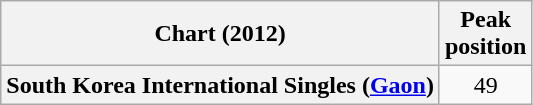<table class="wikitable plainrowheaders" style="text-align:center">
<tr>
<th scope="col">Chart (2012)</th>
<th scope="col">Peak<br>position</th>
</tr>
<tr>
<th scope="row">South Korea International Singles (<a href='#'>Gaon</a>)</th>
<td>49</td>
</tr>
</table>
